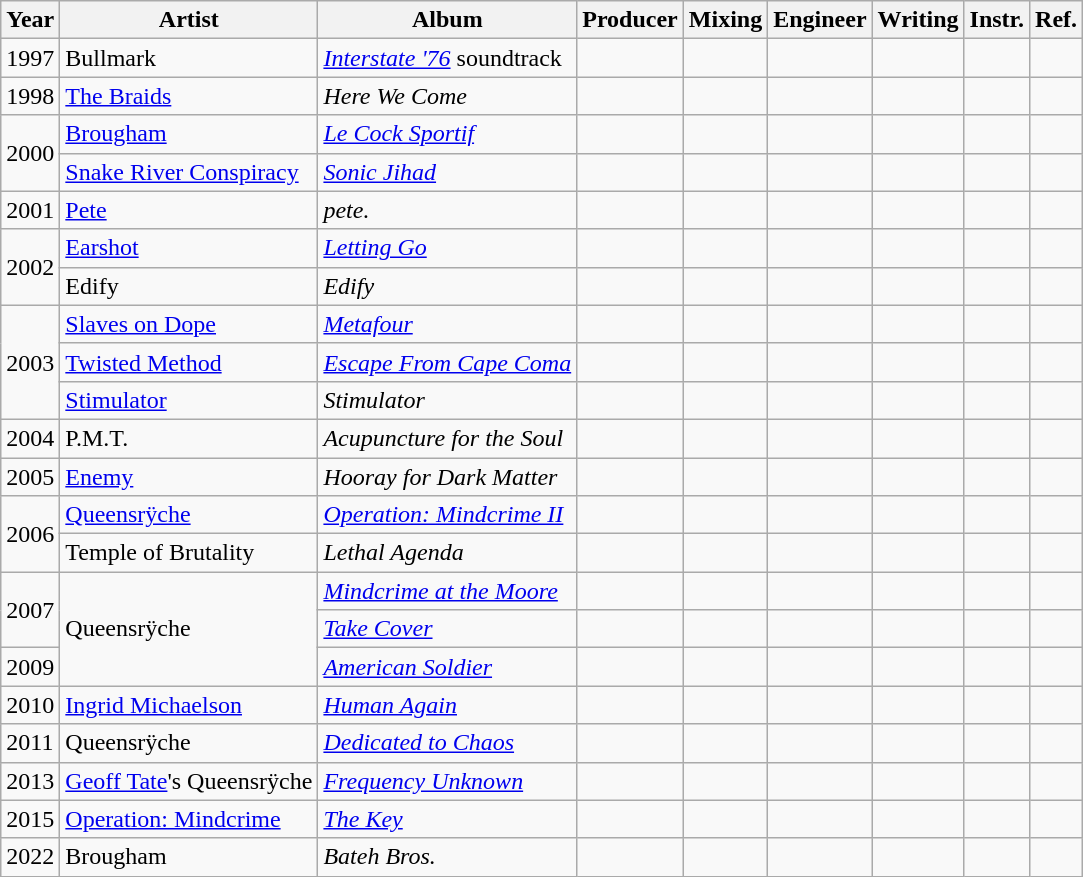<table class="wikitable">
<tr>
<th>Year</th>
<th>Artist</th>
<th>Album</th>
<th>Producer</th>
<th>Mixing</th>
<th>Engineer</th>
<th>Writing</th>
<th>Instr.</th>
<th>Ref.</th>
</tr>
<tr>
<td>1997</td>
<td>Bullmark</td>
<td><em><a href='#'>Interstate '76</a></em> soundtrack</td>
<td></td>
<td></td>
<td></td>
<td></td>
<td></td>
<td></td>
</tr>
<tr>
<td>1998</td>
<td><a href='#'>The Braids</a></td>
<td><em>Here We Come</em></td>
<td></td>
<td></td>
<td></td>
<td></td>
<td></td>
<td></td>
</tr>
<tr>
<td rowspan="2">2000</td>
<td><a href='#'>Brougham</a></td>
<td><em><a href='#'>Le Cock Sportif</a></em></td>
<td></td>
<td></td>
<td></td>
<td></td>
<td></td>
<td></td>
</tr>
<tr>
<td><a href='#'>Snake River Conspiracy</a></td>
<td><em><a href='#'>Sonic Jihad</a></em></td>
<td></td>
<td></td>
<td></td>
<td></td>
<td></td>
<td></td>
</tr>
<tr>
<td>2001</td>
<td><a href='#'>Pete</a></td>
<td><em>pete.</em></td>
<td></td>
<td></td>
<td></td>
<td></td>
<td></td>
<td></td>
</tr>
<tr>
<td rowspan="2">2002</td>
<td><a href='#'>Earshot</a></td>
<td><em><a href='#'>Letting Go</a></em></td>
<td></td>
<td></td>
<td></td>
<td></td>
<td></td>
<td></td>
</tr>
<tr>
<td>Edify</td>
<td><em>Edify</em></td>
<td></td>
<td></td>
<td></td>
<td></td>
<td></td>
<td></td>
</tr>
<tr>
<td rowspan="3">2003</td>
<td><a href='#'>Slaves on Dope</a></td>
<td><em><a href='#'>Metafour</a></em></td>
<td></td>
<td></td>
<td></td>
<td></td>
<td></td>
<td></td>
</tr>
<tr>
<td><a href='#'>Twisted Method</a></td>
<td><em><a href='#'>Escape From Cape Coma</a></em></td>
<td></td>
<td></td>
<td></td>
<td></td>
<td></td>
<td></td>
</tr>
<tr>
<td><a href='#'>Stimulator</a></td>
<td><em>Stimulator</em></td>
<td></td>
<td></td>
<td></td>
<td></td>
<td></td>
<td></td>
</tr>
<tr>
<td>2004</td>
<td>P.M.T.</td>
<td><em>Acupuncture for the Soul</em></td>
<td></td>
<td></td>
<td></td>
<td></td>
<td></td>
<td></td>
</tr>
<tr>
<td>2005</td>
<td><a href='#'>Enemy</a></td>
<td><em>Hooray for Dark Matter</em></td>
<td></td>
<td></td>
<td></td>
<td></td>
<td></td>
<td></td>
</tr>
<tr>
<td rowspan="2">2006</td>
<td><a href='#'>Queensrÿche</a></td>
<td><em><a href='#'>Operation: Mindcrime II</a></em></td>
<td></td>
<td></td>
<td></td>
<td></td>
<td></td>
<td></td>
</tr>
<tr>
<td>Temple of Brutality</td>
<td><em>Lethal Agenda</em></td>
<td></td>
<td></td>
<td></td>
<td></td>
<td></td>
<td></td>
</tr>
<tr>
<td rowspan="2">2007</td>
<td rowspan="3">Queensrÿche</td>
<td><em><a href='#'>Mindcrime at the Moore</a></em></td>
<td></td>
<td></td>
<td></td>
<td></td>
<td></td>
<td></td>
</tr>
<tr>
<td><em><a href='#'>Take Cover</a></em></td>
<td></td>
<td></td>
<td></td>
<td></td>
<td></td>
<td></td>
</tr>
<tr>
<td>2009</td>
<td><em><a href='#'>American Soldier</a></em></td>
<td></td>
<td></td>
<td></td>
<td></td>
<td></td>
<td></td>
</tr>
<tr>
<td>2010</td>
<td><a href='#'>Ingrid Michaelson</a></td>
<td><em><a href='#'>Human Again</a></em></td>
<td></td>
<td></td>
<td></td>
<td></td>
<td></td>
<td></td>
</tr>
<tr>
<td>2011</td>
<td>Queensrÿche</td>
<td><em><a href='#'>Dedicated to Chaos</a></em></td>
<td></td>
<td></td>
<td></td>
<td></td>
<td></td>
<td></td>
</tr>
<tr>
<td>2013</td>
<td><a href='#'>Geoff Tate</a>'s Queensrÿche</td>
<td><em><a href='#'>Frequency Unknown</a></em></td>
<td></td>
<td></td>
<td></td>
<td></td>
<td></td>
<td></td>
</tr>
<tr>
<td>2015</td>
<td><a href='#'>Operation: Mindcrime</a></td>
<td><em><a href='#'>The Key</a></em></td>
<td></td>
<td></td>
<td></td>
<td></td>
<td></td>
<td></td>
</tr>
<tr>
<td>2022</td>
<td>Brougham</td>
<td><em>Bateh Bros.</em></td>
<td></td>
<td></td>
<td></td>
<td></td>
<td></td>
<td></td>
</tr>
</table>
